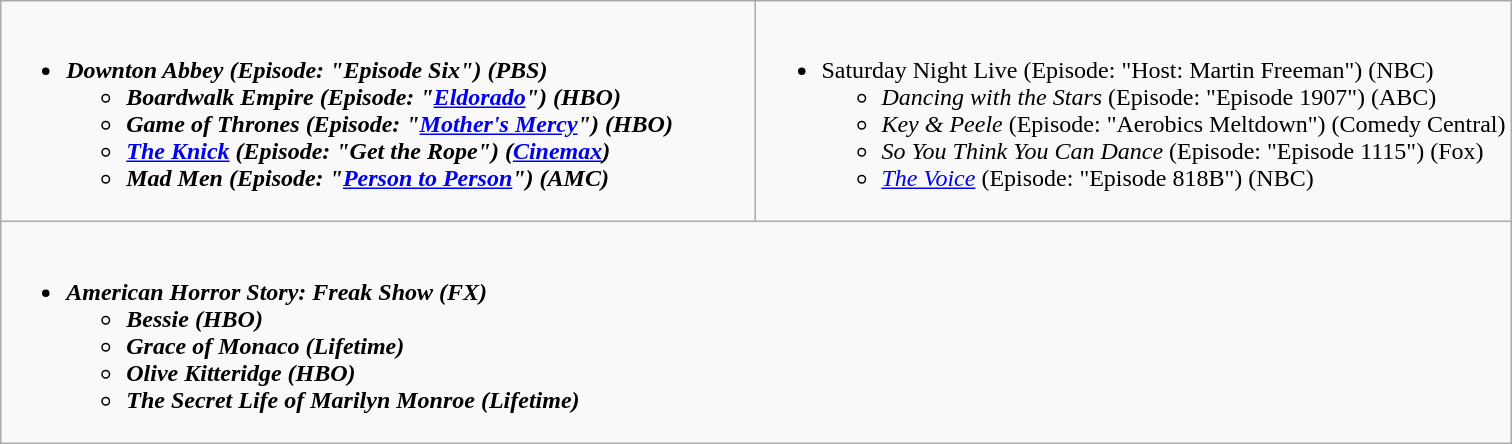<table class="wikitable">
<tr>
<td style="vertical-align:top;" width="50%"><br><ul><li><strong><em>Downton Abbey<em> (Episode: "Episode Six") (PBS)<strong><ul><li></em>Boardwalk Empire<em> (Episode: "<a href='#'>Eldorado</a>") (HBO)</li><li></em>Game of Thrones<em> (Episode: "<a href='#'>Mother's Mercy</a>") (HBO)</li><li></em><a href='#'>The Knick</a><em> (Episode: "Get the Rope") (<a href='#'>Cinemax</a>)</li><li></em>Mad Men<em> (Episode: "<a href='#'>Person to Person</a>") (AMC)</li></ul></li></ul></td>
<td style="vertical-align:top;" width="50%"><br><ul><li></em></strong>Saturday Night Live</em> (Episode: "Host: Martin Freeman") (NBC)</strong><ul><li><em>Dancing with the Stars</em> (Episode: "Episode 1907") (ABC)</li><li><em>Key & Peele</em> (Episode: "Aerobics Meltdown") (Comedy Central)</li><li><em>So You Think You Can Dance</em> (Episode: "Episode 1115") (Fox)</li><li><em><a href='#'>The Voice</a></em> (Episode: "Episode 818B") (NBC)</li></ul></li></ul></td>
</tr>
<tr>
<td style="vertical-align:top;" width="50%" colspan="2"><br><ul><li><strong><em>American Horror Story: Freak Show<em> (FX)<strong><ul><li></em>Bessie<em> (HBO)</li><li></em>Grace of Monaco<em> (Lifetime)</li><li></em>Olive Kitteridge<em> (HBO)</li><li></em>The Secret Life of Marilyn Monroe<em> (Lifetime)</li></ul></li></ul></td>
</tr>
</table>
